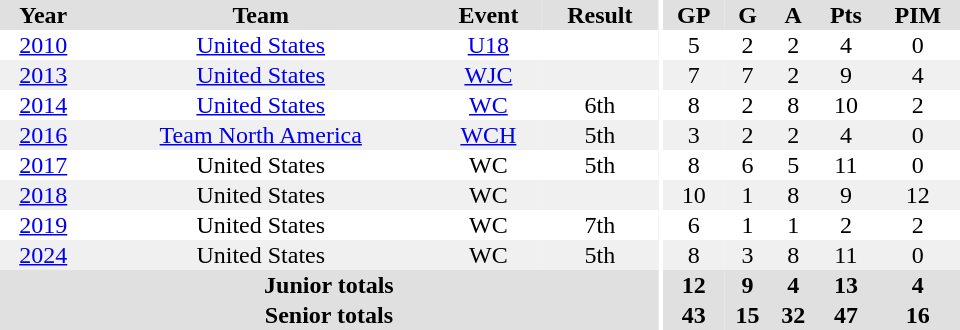<table border="0" cellpadding="1" cellspacing="0" ID="Table3" style="text-align:center; width:40em;">
<tr style="background:#e0e0e0;">
<th>Year</th>
<th>Team</th>
<th>Event</th>
<th>Result</th>
<th rowspan="99" style="background:#fff;"></th>
<th>GP</th>
<th>G</th>
<th>A</th>
<th>Pts</th>
<th>PIM</th>
</tr>
<tr>
<td><a href='#'>2010</a></td>
<td><a href='#'>United States</a></td>
<td><a href='#'>U18</a></td>
<td></td>
<td>5</td>
<td>2</td>
<td>2</td>
<td>4</td>
<td>0</td>
</tr>
<tr style="background:#f0f0f0;">
<td><a href='#'>2013</a></td>
<td><a href='#'>United States</a></td>
<td><a href='#'>WJC</a></td>
<td></td>
<td>7</td>
<td>7</td>
<td>2</td>
<td>9</td>
<td>4</td>
</tr>
<tr>
<td><a href='#'>2014</a></td>
<td><a href='#'>United States</a></td>
<td><a href='#'>WC</a></td>
<td>6th</td>
<td>8</td>
<td>2</td>
<td>8</td>
<td>10</td>
<td>2</td>
</tr>
<tr style="background:#f0f0f0;">
<td><a href='#'>2016</a></td>
<td><a href='#'>Team North America</a></td>
<td><a href='#'>WCH</a></td>
<td>5th</td>
<td>3</td>
<td>2</td>
<td>2</td>
<td>4</td>
<td>0</td>
</tr>
<tr>
<td><a href='#'>2017</a></td>
<td>United States</td>
<td>WC</td>
<td>5th</td>
<td>8</td>
<td>6</td>
<td>5</td>
<td>11</td>
<td>0</td>
</tr>
<tr style="background:#f0f0f0;">
<td><a href='#'>2018</a></td>
<td>United States</td>
<td>WC</td>
<td></td>
<td>10</td>
<td>1</td>
<td>8</td>
<td>9</td>
<td>12</td>
</tr>
<tr>
<td><a href='#'>2019</a></td>
<td>United States</td>
<td>WC</td>
<td>7th</td>
<td>6</td>
<td>1</td>
<td>1</td>
<td>2</td>
<td>2</td>
</tr>
<tr style="background:#f0f0f0;">
<td><a href='#'>2024</a></td>
<td>United States</td>
<td>WC</td>
<td>5th</td>
<td>8</td>
<td>3</td>
<td>8</td>
<td>11</td>
<td>0</td>
</tr>
<tr style="background:#e0e0e0;">
<th colspan="4">Junior totals</th>
<th>12</th>
<th>9</th>
<th>4</th>
<th>13</th>
<th>4</th>
</tr>
<tr style="background:#e0e0e0;">
<th colspan="4">Senior totals</th>
<th>43</th>
<th>15</th>
<th>32</th>
<th>47</th>
<th>16</th>
</tr>
</table>
